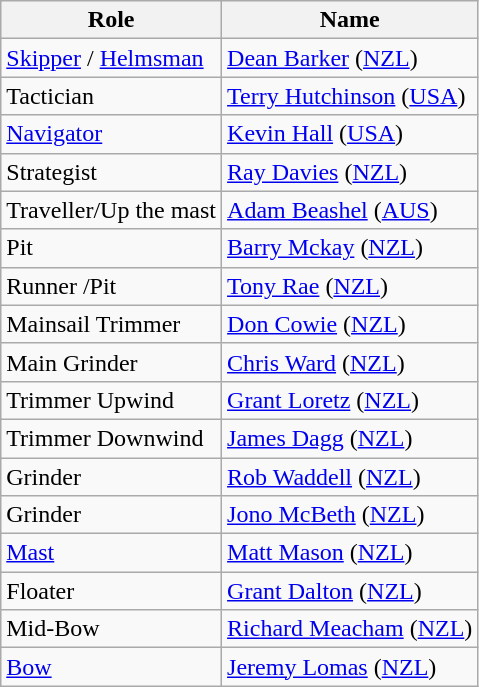<table class="wikitable">
<tr>
<th>Role</th>
<th>Name</th>
</tr>
<tr>
<td><a href='#'>Skipper</a> / <a href='#'>Helmsman</a></td>
<td><a href='#'>Dean Barker</a> (<a href='#'>NZL</a>)</td>
</tr>
<tr>
<td>Tactician</td>
<td><a href='#'>Terry Hutchinson</a> (<a href='#'>USA</a>)</td>
</tr>
<tr>
<td><a href='#'>Navigator</a></td>
<td><a href='#'>Kevin Hall</a> (<a href='#'>USA</a>)</td>
</tr>
<tr>
<td>Strategist</td>
<td><a href='#'>Ray Davies</a> (<a href='#'>NZL</a>)</td>
</tr>
<tr>
<td>Traveller/Up the mast</td>
<td><a href='#'>Adam Beashel</a> (<a href='#'>AUS</a>)</td>
</tr>
<tr>
<td>Pit</td>
<td><a href='#'>Barry Mckay</a> (<a href='#'>NZL</a>)</td>
</tr>
<tr>
<td>Runner /Pit</td>
<td><a href='#'>Tony Rae</a> (<a href='#'>NZL</a>)</td>
</tr>
<tr>
<td>Mainsail Trimmer</td>
<td><a href='#'>Don Cowie</a> (<a href='#'>NZL</a>)</td>
</tr>
<tr>
<td>Main Grinder</td>
<td><a href='#'>Chris Ward</a> (<a href='#'>NZL</a>)</td>
</tr>
<tr>
<td>Trimmer Upwind</td>
<td><a href='#'>Grant Loretz</a> (<a href='#'>NZL</a>) </td>
</tr>
<tr>
<td>Trimmer Downwind</td>
<td><a href='#'>James Dagg</a> (<a href='#'>NZL</a>)</td>
</tr>
<tr>
<td>Grinder</td>
<td><a href='#'>Rob Waddell</a> (<a href='#'>NZL</a>)</td>
</tr>
<tr>
<td>Grinder</td>
<td><a href='#'>Jono McBeth</a> (<a href='#'>NZL</a>)</td>
</tr>
<tr>
<td><a href='#'>Mast</a></td>
<td><a href='#'>Matt Mason</a> (<a href='#'>NZL</a>)</td>
</tr>
<tr>
<td>Floater</td>
<td><a href='#'>Grant Dalton</a> (<a href='#'>NZL</a>)</td>
</tr>
<tr>
<td>Mid-Bow</td>
<td><a href='#'>Richard Meacham</a> (<a href='#'>NZL</a>)</td>
</tr>
<tr>
<td><a href='#'>Bow</a></td>
<td><a href='#'>Jeremy Lomas</a> (<a href='#'>NZL</a>)</td>
</tr>
</table>
